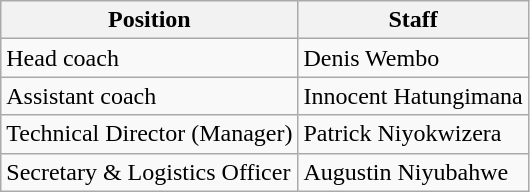<table class=wikitable>
<tr>
<th>Position</th>
<th>Staff</th>
</tr>
<tr>
<td>Head coach</td>
<td>Denis Wembo</td>
</tr>
<tr>
<td>Assistant coach</td>
<td>Innocent Hatungimana</td>
</tr>
<tr>
<td>Technical Director (Manager)</td>
<td>Patrick Niyokwizera</td>
</tr>
<tr>
<td>Secretary & Logistics Officer</td>
<td>Augustin Niyubahwe</td>
</tr>
</table>
